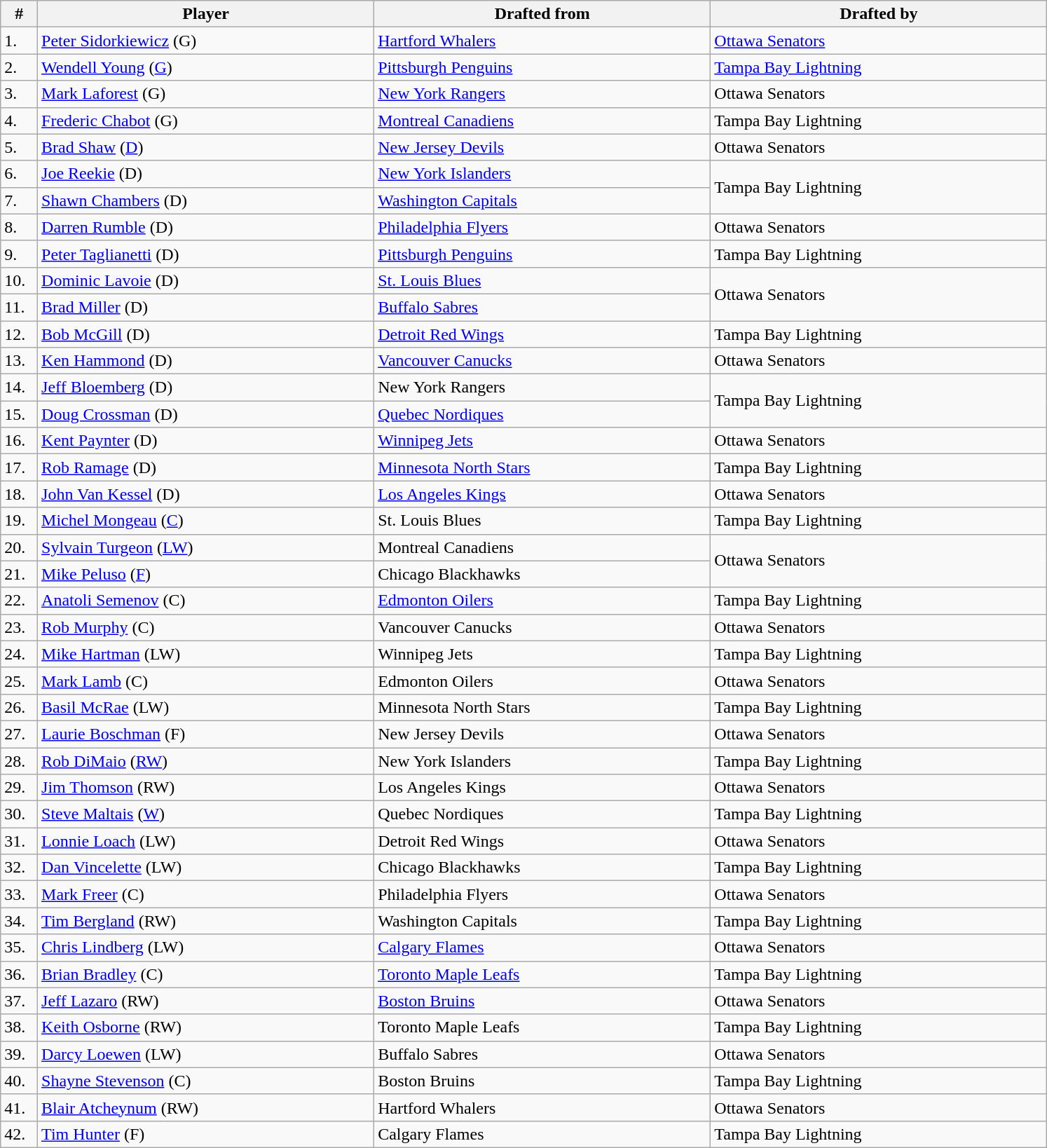<table class="wikitable">
<tr>
<th bgcolor="#DDDDFF" width="2.75%">#</th>
<th bgcolor="#DDDDFF" width="25.0%">Player</th>
<th bgcolor="#DDDDFF" width="25.0%">Drafted from</th>
<th bgcolor="#DDDDFF" width="25.0%">Drafted by</th>
</tr>
<tr>
<td>1.</td>
<td><a href='#'>Peter Sidorkiewicz</a> (G)</td>
<td><a href='#'>Hartford Whalers</a></td>
<td><a href='#'>Ottawa Senators</a></td>
</tr>
<tr>
<td>2.</td>
<td><a href='#'>Wendell Young</a> (<a href='#'>G</a>)</td>
<td><a href='#'>Pittsburgh Penguins</a></td>
<td><a href='#'>Tampa Bay Lightning</a></td>
</tr>
<tr>
<td>3.</td>
<td><a href='#'>Mark Laforest</a> (G)</td>
<td><a href='#'>New York Rangers</a></td>
<td>Ottawa Senators</td>
</tr>
<tr>
<td>4.</td>
<td><a href='#'>Frederic Chabot</a> (G)</td>
<td><a href='#'>Montreal Canadiens</a></td>
<td>Tampa Bay Lightning</td>
</tr>
<tr>
<td>5.</td>
<td><a href='#'>Brad Shaw</a> (<a href='#'>D</a>)</td>
<td><a href='#'>New Jersey Devils</a></td>
<td>Ottawa Senators</td>
</tr>
<tr>
<td>6.</td>
<td><a href='#'>Joe Reekie</a> (D)</td>
<td><a href='#'>New York Islanders</a></td>
<td rowspan="2">Tampa Bay Lightning</td>
</tr>
<tr>
<td>7.</td>
<td><a href='#'>Shawn Chambers</a> (D)</td>
<td><a href='#'>Washington Capitals</a></td>
</tr>
<tr>
<td>8.</td>
<td><a href='#'>Darren Rumble</a> (D)</td>
<td><a href='#'>Philadelphia Flyers</a></td>
<td>Ottawa Senators</td>
</tr>
<tr>
<td>9.</td>
<td><a href='#'>Peter Taglianetti</a> (D)</td>
<td><a href='#'>Pittsburgh Penguins</a></td>
<td>Tampa Bay Lightning</td>
</tr>
<tr>
<td>10.</td>
<td><a href='#'>Dominic Lavoie</a> (D)</td>
<td><a href='#'>St. Louis Blues</a></td>
<td rowspan="2">Ottawa Senators</td>
</tr>
<tr>
<td>11.</td>
<td><a href='#'>Brad Miller</a> (D)</td>
<td><a href='#'>Buffalo Sabres</a></td>
</tr>
<tr>
<td>12.</td>
<td><a href='#'>Bob McGill</a> (D)</td>
<td><a href='#'>Detroit Red Wings</a></td>
<td>Tampa Bay Lightning</td>
</tr>
<tr>
<td>13.</td>
<td><a href='#'>Ken Hammond</a> (D)</td>
<td><a href='#'>Vancouver Canucks</a></td>
<td>Ottawa Senators</td>
</tr>
<tr>
<td>14.</td>
<td><a href='#'>Jeff Bloemberg</a> (D)</td>
<td>New York Rangers</td>
<td rowspan="2">Tampa Bay Lightning</td>
</tr>
<tr>
<td>15.</td>
<td><a href='#'>Doug Crossman</a> (D)</td>
<td><a href='#'>Quebec Nordiques</a></td>
</tr>
<tr>
<td>16.</td>
<td><a href='#'>Kent Paynter</a> (D)</td>
<td><a href='#'>Winnipeg Jets</a></td>
<td>Ottawa Senators</td>
</tr>
<tr>
<td>17.</td>
<td><a href='#'>Rob Ramage</a> (D)</td>
<td><a href='#'>Minnesota North Stars</a></td>
<td>Tampa Bay Lightning</td>
</tr>
<tr>
<td>18.</td>
<td><a href='#'>John Van Kessel</a> (D)</td>
<td><a href='#'>Los Angeles Kings</a></td>
<td>Ottawa Senators</td>
</tr>
<tr>
<td>19.</td>
<td><a href='#'>Michel Mongeau</a> (<a href='#'>C</a>)</td>
<td>St. Louis Blues</td>
<td>Tampa Bay Lightning</td>
</tr>
<tr>
<td>20.</td>
<td><a href='#'>Sylvain Turgeon</a> (<a href='#'>LW</a>)</td>
<td>Montreal Canadiens</td>
<td rowspan="2">Ottawa Senators</td>
</tr>
<tr>
<td>21.</td>
<td><a href='#'>Mike Peluso</a> (<a href='#'>F</a>)</td>
<td>Chicago Blackhawks</td>
</tr>
<tr>
<td>22.</td>
<td><a href='#'>Anatoli Semenov</a> (C)</td>
<td><a href='#'>Edmonton Oilers</a></td>
<td>Tampa Bay Lightning</td>
</tr>
<tr>
<td>23.</td>
<td><a href='#'>Rob Murphy</a> (C)</td>
<td>Vancouver Canucks</td>
<td>Ottawa Senators</td>
</tr>
<tr>
<td>24.</td>
<td><a href='#'>Mike Hartman</a> (LW)</td>
<td>Winnipeg Jets</td>
<td>Tampa Bay Lightning</td>
</tr>
<tr>
<td>25.</td>
<td><a href='#'>Mark Lamb</a> (C)</td>
<td>Edmonton Oilers</td>
<td>Ottawa Senators</td>
</tr>
<tr>
<td>26.</td>
<td><a href='#'>Basil McRae</a> (LW)</td>
<td>Minnesota North Stars</td>
<td>Tampa Bay Lightning</td>
</tr>
<tr>
<td>27.</td>
<td><a href='#'>Laurie Boschman</a> (F)</td>
<td>New Jersey Devils</td>
<td>Ottawa Senators</td>
</tr>
<tr>
<td>28.</td>
<td><a href='#'>Rob DiMaio</a> (<a href='#'>RW</a>)</td>
<td>New York Islanders</td>
<td>Tampa Bay Lightning</td>
</tr>
<tr>
<td>29.</td>
<td><a href='#'>Jim Thomson</a> (RW)</td>
<td>Los Angeles Kings</td>
<td>Ottawa Senators</td>
</tr>
<tr>
<td>30.</td>
<td><a href='#'>Steve Maltais</a> (<a href='#'>W</a>)</td>
<td>Quebec Nordiques</td>
<td>Tampa Bay Lightning</td>
</tr>
<tr>
<td>31.</td>
<td><a href='#'>Lonnie Loach</a> (LW)</td>
<td>Detroit Red Wings</td>
<td>Ottawa Senators</td>
</tr>
<tr>
<td>32.</td>
<td><a href='#'>Dan Vincelette</a> (LW)</td>
<td>Chicago Blackhawks</td>
<td>Tampa Bay Lightning</td>
</tr>
<tr>
<td>33.</td>
<td><a href='#'>Mark Freer</a> (C)</td>
<td>Philadelphia Flyers</td>
<td>Ottawa Senators</td>
</tr>
<tr>
<td>34.</td>
<td><a href='#'>Tim Bergland</a> (RW)</td>
<td>Washington Capitals</td>
<td>Tampa Bay Lightning</td>
</tr>
<tr>
<td>35.</td>
<td><a href='#'>Chris Lindberg</a> (LW)</td>
<td><a href='#'>Calgary Flames</a></td>
<td>Ottawa Senators</td>
</tr>
<tr>
<td>36.</td>
<td><a href='#'>Brian Bradley</a> (C)</td>
<td><a href='#'>Toronto Maple Leafs</a></td>
<td>Tampa Bay Lightning</td>
</tr>
<tr>
<td>37.</td>
<td><a href='#'>Jeff Lazaro</a> (RW)</td>
<td><a href='#'>Boston Bruins</a></td>
<td>Ottawa Senators</td>
</tr>
<tr>
<td>38.</td>
<td><a href='#'>Keith Osborne</a> (RW)</td>
<td>Toronto Maple Leafs</td>
<td>Tampa Bay Lightning</td>
</tr>
<tr>
<td>39.</td>
<td><a href='#'>Darcy Loewen</a> (LW)</td>
<td>Buffalo Sabres</td>
<td>Ottawa Senators</td>
</tr>
<tr>
<td>40.</td>
<td><a href='#'>Shayne Stevenson</a> (C)</td>
<td>Boston Bruins</td>
<td>Tampa Bay Lightning</td>
</tr>
<tr>
<td>41.</td>
<td><a href='#'>Blair Atcheynum</a> (RW)</td>
<td>Hartford Whalers</td>
<td>Ottawa Senators</td>
</tr>
<tr>
<td>42.</td>
<td><a href='#'>Tim Hunter</a> (F)</td>
<td>Calgary Flames</td>
<td>Tampa Bay Lightning</td>
</tr>
</table>
